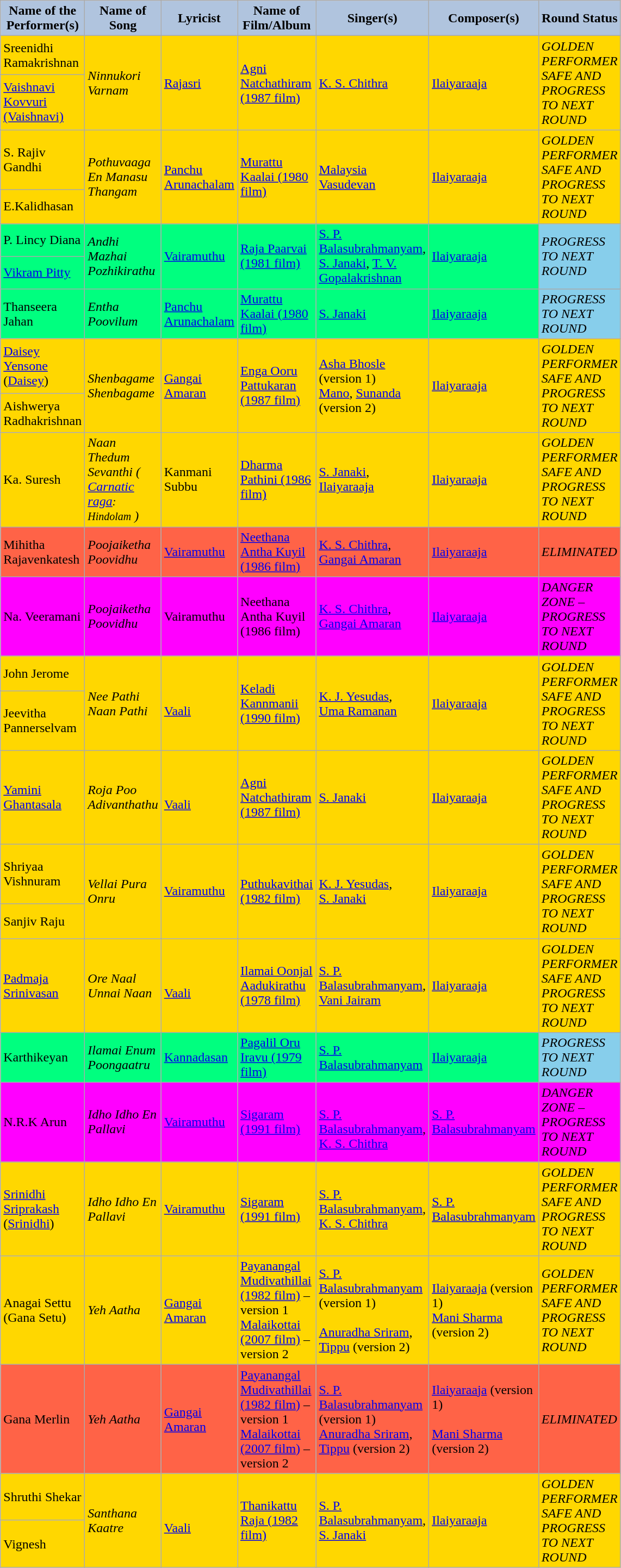<table class="wikitable">
<tr>
<th style="width:5pt; background:LightSteelBlue;">Name of the Performer(s)</th>
<th style="width:5pt; background:LightSteelBlue;">Name of Song</th>
<th style="width:5pt; background:LightSteelBlue;">Lyricist</th>
<th style="width:5pt; background:LightSteelBlue;">Name of Film/Album</th>
<th style="width:5pt; background:LightSteelBlue;">Singer(s)</th>
<th style="width:5pt; background:LightSteelBlue;">Composer(s)</th>
<th style="width:5pt; background:LightSteelBlue;">Round Status</th>
</tr>
<tr>
<td bgcolor="#FFD700">Sreenidhi Ramakrishnan</td>
<td rowspan="2" bgcolor="#FFD700"><em>Ninnukori Varnam</em></td>
<td rowspan="2" bgcolor="#FFD700"><a href='#'>Rajasri</a></td>
<td rowspan="2" bgcolor="#FFD700"><a href='#'>Agni Natchathiram (1987 film)</a></td>
<td rowspan="2" bgcolor="#FFD700"><a href='#'>K. S. Chithra</a></td>
<td rowspan="2" bgcolor="#FFD700"><a href='#'>Ilaiyaraaja</a></td>
<td rowspan="2" bgcolor="#FFD700"><em>GOLDEN PERFORMER SAFE AND PROGRESS TO NEXT ROUND</em></td>
</tr>
<tr>
<td bgcolor="#FFD700"><a href='#'>Vaishnavi Kovvuri</a> <a href='#'>(Vaishnavi)</a></td>
</tr>
<tr>
<td bgcolor="#FFD700">S. Rajiv Gandhi</td>
<td rowspan="2" bgcolor="#FFD700"><em>Pothuvaaga En Manasu Thangam</em></td>
<td rowspan="2" bgcolor="#FFD700"><a href='#'>Panchu Arunachalam</a></td>
<td rowspan="2" bgcolor="#FFD700"><a href='#'>Murattu Kaalai (1980 film)</a></td>
<td rowspan="2" bgcolor="#FFD700"><a href='#'>Malaysia Vasudevan</a></td>
<td rowspan="2" bgcolor="#FFD700"><a href='#'>Ilaiyaraaja</a></td>
<td rowspan="2" bgcolor="#FFD700"><em>GOLDEN PERFORMER SAFE AND PROGRESS TO NEXT ROUND</em></td>
</tr>
<tr>
<td bgcolor="#FFD700">E.Kalidhasan</td>
</tr>
<tr>
<td bgcolor="#00FF7F">P. Lincy Diana</td>
<td rowspan="2" bgcolor="#00FF7F"><em>Andhi Mazhai Pozhikirathu</em></td>
<td rowspan="2" bgcolor="#00FF7F"><a href='#'>Vairamuthu</a></td>
<td rowspan="2" bgcolor="#00FF7F"><a href='#'>Raja Paarvai (1981 film)</a></td>
<td rowspan="2" bgcolor="#00FF7F"><a href='#'>S. P. Balasubrahmanyam</a>, <a href='#'>S. Janaki</a>, <a href='#'>T. V. Gopalakrishnan</a></td>
<td rowspan="2" bgcolor="#00FF7F"><a href='#'>Ilaiyaraaja</a></td>
<td rowspan="2" bgcolor="skyblue"><em>PROGRESS TO NEXT ROUND</em></td>
</tr>
<tr>
<td bgcolor="#00FF7F"><a href='#'>Vikram Pitty</a></td>
</tr>
<tr>
<td bgcolor="#00FF7F">Thanseera Jahan</td>
<td bgcolor="#00FF7F"><em>Entha Poovilum</em></td>
<td bgcolor="#00FF7F"><a href='#'>Panchu Arunachalam</a></td>
<td bgcolor="#00FF7F"><a href='#'>Murattu Kaalai (1980 film)</a></td>
<td bgcolor="#00FF7F"><a href='#'>S. Janaki</a></td>
<td bgcolor="#00FF7F"><a href='#'>Ilaiyaraaja</a></td>
<td bgcolor="skyblue"><em>PROGRESS TO NEXT ROUND</em></td>
</tr>
<tr>
<td bgcolor="#FFD700"><a href='#'>Daisey Yensone</a><br>(<a href='#'>Daisey</a>)</td>
<td rowspan="2" bgcolor="#FFD700"><em>Shenbagame Shenbagame</em></td>
<td rowspan="2" bgcolor="#FFD700"><a href='#'>Gangai Amaran</a></td>
<td rowspan="2" bgcolor="#FFD700"><a href='#'>Enga Ooru Pattukaran (1987 film)</a></td>
<td rowspan="2" bgcolor="#FFD700"><a href='#'>Asha Bhosle</a><br>(version 1)<br><a href='#'>Mano</a>, <a href='#'>Sunanda</a>
(version 2)</td>
<td rowspan="2" bgcolor="#FFD700"><a href='#'>Ilaiyaraaja</a></td>
<td rowspan="2" bgcolor="#FFD700"><em>GOLDEN PERFORMER SAFE AND PROGRESS TO NEXT ROUND</em></td>
</tr>
<tr>
<td bgcolor="#FFD700">Aishwerya Radhakrishnan</td>
</tr>
<tr>
<td bgcolor="#FFD700">Ka. Suresh</td>
<td bgcolor="#FFD700"><em>Naan Thedum Sevanthi ( <a href='#'>Carnatic</a> <a href='#'>raga</a><small>: Hindolam</small> )</em></td>
<td bgcolor="#FFD700">Kanmani Subbu</td>
<td bgcolor="#FFD700"><a href='#'>Dharma Pathini (1986 film)</a></td>
<td bgcolor="#FFD700"><a href='#'>S. Janaki</a>,<br><a href='#'>Ilaiyaraaja</a></td>
<td bgcolor="#FFD700"><a href='#'>Ilaiyaraaja</a></td>
<td bgcolor="#FFD700"><em>GOLDEN PERFORMER SAFE AND PROGRESS TO NEXT ROUND</em></td>
</tr>
<tr>
<td bgcolor="tomato">Mihitha Rajavenkatesh</td>
<td bgcolor="tomato"><em>Poojaiketha Poovidhu</em></td>
<td bgcolor="tomato"><a href='#'>Vairamuthu</a></td>
<td bgcolor="tomato"><a href='#'>Neethana Antha Kuyil (1986 film)</a></td>
<td bgcolor="tomato"><a href='#'>K. S. Chithra</a>, <a href='#'>Gangai Amaran</a></td>
<td bgcolor="tomato"><a href='#'>Ilaiyaraaja</a></td>
<td bgcolor="tomato"><em>ELIMINATED</em></td>
</tr>
<tr>
<td bgcolor="magenta">Na. Veeramani</td>
<td bgcolor="magenta"><em>Poojaiketha Poovidhu</em></td>
<td bgcolor="magenta">Vairamuthu</td>
<td bgcolor="magenta">Neethana Antha Kuyil (1986 film)</td>
<td bgcolor="magenta"><a href='#'>K. S. Chithra</a>, <a href='#'>Gangai Amaran</a></td>
<td bgcolor="magenta"><a href='#'>Ilaiyaraaja</a></td>
<td bgcolor="magenta"><em>DANGER ZONE – PROGRESS TO NEXT ROUND</em></td>
</tr>
<tr>
<td bgcolor="#FFD700">John Jerome</td>
<td rowspan="2" bgcolor="#FFD700"><em>Nee Pathi Naan Pathi</em></td>
<td rowspan="2" bgcolor="#FFD700"><br><a href='#'>Vaali</a></td>
<td rowspan="2" bgcolor="#FFD700"><a href='#'>Keladi Kannmanii (1990 film)</a></td>
<td rowspan="2" bgcolor="#FFD700"><a href='#'>K. J. Yesudas</a>, <br> <a href='#'>Uma Ramanan</a></td>
<td rowspan="2" bgcolor="#FFD700"><a href='#'>Ilaiyaraaja</a></td>
<td rowspan="2" bgcolor="#FFD700"><em>GOLDEN PERFORMER SAFE AND PROGRESS TO NEXT ROUND</em></td>
</tr>
<tr>
<td bgcolor="#FFD700">Jeevitha Pannerselvam</td>
</tr>
<tr>
<td bgcolor="#FFD700"><a href='#'>Yamini Ghantasala</a></td>
<td bgcolor="#FFD700"><em>Roja Poo Adivanthathu</em></td>
<td bgcolor="#FFD700"><br><a href='#'>Vaali</a></td>
<td bgcolor="#FFD700"><a href='#'>Agni Natchathiram (1987 film)</a></td>
<td bgcolor="#FFD700"><a href='#'>S. Janaki</a></td>
<td bgcolor="#FFD700"><a href='#'>Ilaiyaraaja</a></td>
<td bgcolor="#FFD700"><em>GOLDEN PERFORMER SAFE AND PROGRESS TO NEXT ROUND</em></td>
</tr>
<tr>
<td bgcolor="#FFD700">Shriyaa Vishnuram</td>
<td rowspan="2" bgcolor="#FFD700"><em>Vellai Pura Onru</em></td>
<td rowspan="2" bgcolor="#FFD700"><a href='#'>Vairamuthu</a></td>
<td rowspan="2" bgcolor="#FFD700"><a href='#'>Puthukavithai (1982 film)</a></td>
<td rowspan="2" bgcolor="#FFD700"><a href='#'>K. J. Yesudas</a>,<br><a href='#'>S. Janaki</a></td>
<td rowspan="2" bgcolor="#FFD700"><a href='#'>Ilaiyaraaja</a></td>
<td rowspan="2" bgcolor="#FFD700"><em>GOLDEN PERFORMER SAFE AND PROGRESS TO NEXT ROUND</em></td>
</tr>
<tr>
<td bgcolor="#FFD700">Sanjiv Raju</td>
</tr>
<tr>
<td bgcolor="#FFD700"><a href='#'>Padmaja Srinivasan</a></td>
<td bgcolor="#FFD700"><em>Ore Naal Unnai Naan</em></td>
<td bgcolor="#FFD700"><br><a href='#'>Vaali</a></td>
<td bgcolor="#FFD700"><a href='#'>Ilamai Oonjal Aadukirathu (1978 film)</a></td>
<td bgcolor="#FFD700"><a href='#'>S. P. Balasubrahmanyam</a>, <a href='#'>Vani Jairam</a></td>
<td bgcolor="#FFD700"><a href='#'>Ilaiyaraaja</a></td>
<td bgcolor="#FFD700"><em>GOLDEN PERFORMER SAFE AND PROGRESS TO NEXT ROUND</em></td>
</tr>
<tr>
<td bgcolor="#00FF7F">Karthikeyan</td>
<td bgcolor="#00FF7F"><em>Ilamai Enum Poongaatru</em></td>
<td bgcolor="#00FF7F"><a href='#'>Kannadasan</a></td>
<td bgcolor="#00FF7F"><a href='#'>Pagalil Oru Iravu (1979 film)</a></td>
<td bgcolor="#00FF7F"><a href='#'>S. P. Balasubrahmanyam</a></td>
<td bgcolor="#00FF7F"><a href='#'>Ilaiyaraaja</a></td>
<td bgcolor="skyblue"><em>PROGRESS TO NEXT ROUND</em></td>
</tr>
<tr>
<td bgcolor="magenta">N.R.K Arun</td>
<td bgcolor="magenta"><em>Idho Idho En Pallavi</em></td>
<td bgcolor="magenta"><a href='#'>Vairamuthu</a></td>
<td bgcolor="magenta"><a href='#'>Sigaram (1991 film)</a></td>
<td bgcolor="magenta"><br><a href='#'>S. P. Balasubrahmanyam</a>, <a href='#'>K. S. Chithra</a></td>
<td bgcolor="magenta"><a href='#'>S. P. Balasubrahmanyam</a></td>
<td bgcolor="magenta"><em>DANGER ZONE – PROGRESS TO NEXT ROUND</em></td>
</tr>
<tr>
<td bgcolor="#FFD700"><a href='#'>Srinidhi Sriprakash</a> (<a href='#'>Srinidhi</a>)</td>
<td bgcolor="#FFD700"><em>Idho Idho En Pallavi</em></td>
<td bgcolor="#FFD700"><a href='#'>Vairamuthu</a></td>
<td bgcolor="#FFD700"><a href='#'>Sigaram (1991 film)</a></td>
<td bgcolor="#FFD700"><a href='#'>S. P. Balasubrahmanyam</a>, <a href='#'>K. S. Chithra</a></td>
<td bgcolor="#FFD700"><a href='#'>S. P. Balasubrahmanyam</a></td>
<td bgcolor="#FFD700"><em>GOLDEN PERFORMER SAFE AND PROGRESS TO NEXT ROUND</em></td>
</tr>
<tr>
<td bgcolor="#FFD700">Anagai Settu (Gana Setu)</td>
<td bgcolor="#FFD700"><em>Yeh Aatha</em></td>
<td bgcolor="#FFD700"><a href='#'>Gangai Amaran</a></td>
<td bgcolor="#FFD700"><a href='#'>Payanangal Mudivathillai (1982 film)</a> – version 1<br><a href='#'>Malaikottai (2007 film)</a> – version 2</td>
<td bgcolor="#FFD700"><a href='#'>S. P. Balasubrahmanyam</a> (version 1)<br><br><a href='#'>Anuradha Sriram</a>, <br> <a href='#'>Tippu</a> (version 2)</td>
<td bgcolor="#FFD700"><a href='#'>Ilaiyaraaja</a> (version 1)<br><a href='#'>Mani Sharma</a> (version 2)</td>
<td bgcolor="#FFD700"><em>GOLDEN PERFORMER SAFE AND PROGRESS TO NEXT ROUND</em></td>
</tr>
<tr>
<td bgcolor="tomato">Gana Merlin</td>
<td bgcolor="tomato"><em>Yeh Aatha</em></td>
<td bgcolor="tomato"><a href='#'>Gangai Amaran</a></td>
<td bgcolor="tomato"><a href='#'>Payanangal Mudivathillai (1982 film)</a> – version 1<br><a href='#'>Malaikottai (2007 film)</a> – version 2</td>
<td bgcolor="tomato"><a href='#'>S. P. Balasubrahmanyam</a> (version 1)<br><a href='#'>Anuradha Sriram</a>,  <br><a href='#'>Tippu</a> (version 2)</td>
<td bgcolor="tomato"><a href='#'>Ilaiyaraaja</a> (version 1)<br><br><a href='#'>Mani Sharma</a> (version 2)</td>
<td bgcolor="tomato"><em>ELIMINATED</em></td>
</tr>
<tr>
<td bgcolor="#FFD700">Shruthi Shekar</td>
<td rowspan="2" bgcolor="#FFD700"><em>Santhana Kaatre</em></td>
<td rowspan="2" bgcolor="#FFD700"><br><a href='#'>Vaali</a></td>
<td rowspan="2" bgcolor="#FFD700"><a href='#'>Thanikattu Raja (1982 film)</a></td>
<td rowspan="2" bgcolor="#FFD700"><a href='#'>S. P. Balasubrahmanyam</a>, <a href='#'>S. Janaki</a></td>
<td rowspan="2" bgcolor="#FFD700"><a href='#'>Ilaiyaraaja</a></td>
<td rowspan="2" bgcolor="#FFD700"><em>GOLDEN PERFORMER SAFE AND PROGRESS TO NEXT ROUND</em></td>
</tr>
<tr>
<td bgcolor="#FFD700">Vignesh</td>
</tr>
</table>
